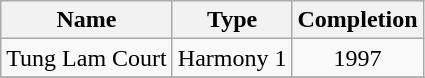<table class="wikitable" style="text-align: center">
<tr>
<th>Name</th>
<th>Type</th>
<th>Completion</th>
</tr>
<tr>
<td>Tung Lam Court</td>
<td rowspan="1">Harmony 1</td>
<td rowspan="1">1997</td>
</tr>
<tr>
</tr>
</table>
